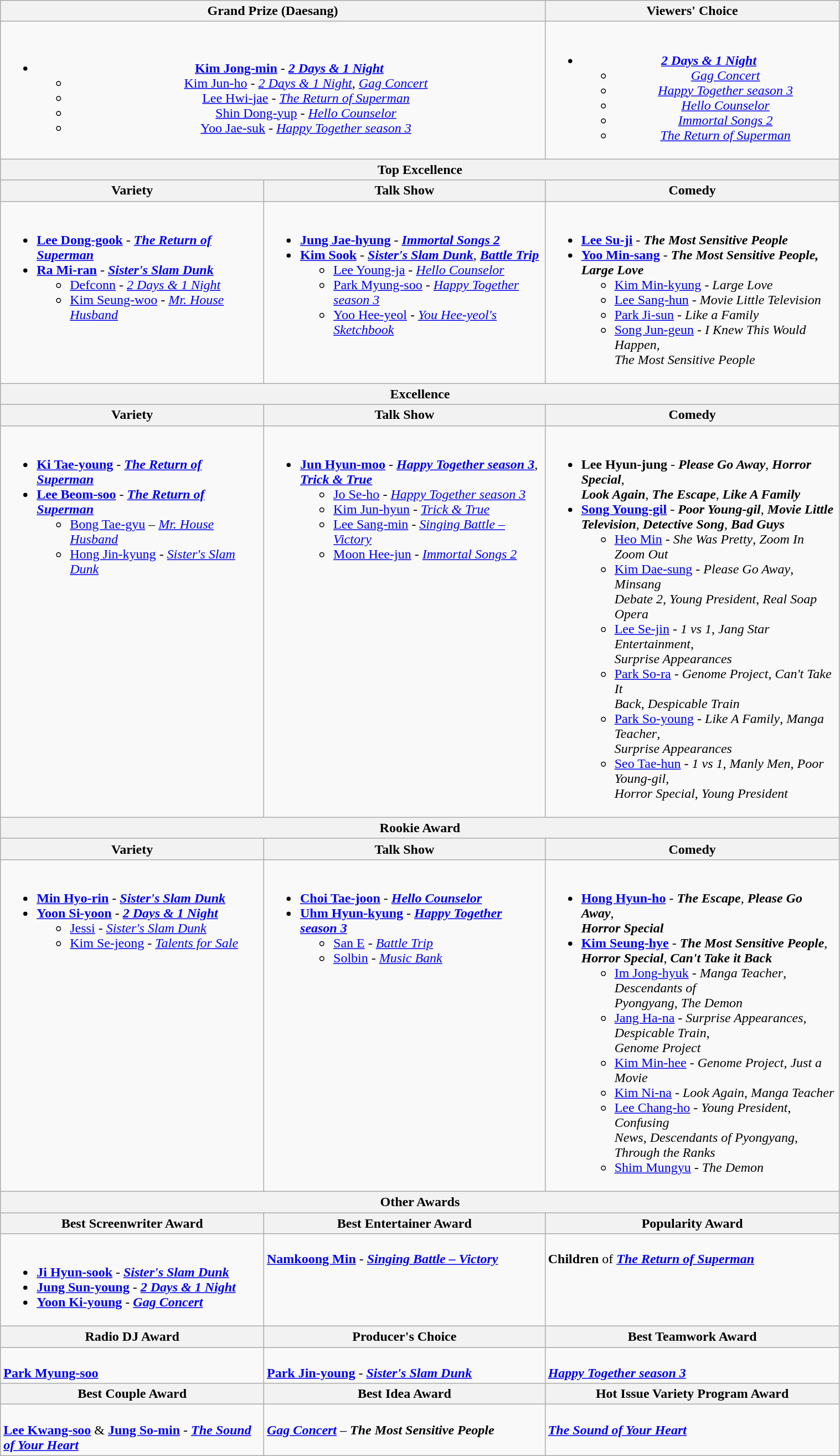<table class="wikitable" style=width:80%>
<tr>
<th colspan=2>Grand Prize (Daesang)</th>
<th>Viewers' Choice</th>
</tr>
<tr>
<td colspan=2 style="text-align:center"><br><ul><li><strong><a href='#'>Kim Jong-min</a></strong> - <strong><em><a href='#'>2 Days & 1 Night</a></em></strong><ul><li><a href='#'>Kim Jun-ho</a> - <em><a href='#'>2 Days & 1 Night</a></em>, <em><a href='#'>Gag Concert</a></em></li><li><a href='#'>Lee Hwi-jae</a> - <em><a href='#'>The Return of Superman</a></em></li><li><a href='#'>Shin Dong-yup</a> - <em><a href='#'>Hello Counselor</a></em></li><li><a href='#'>Yoo Jae-suk</a> - <em><a href='#'>Happy Together season 3</a></em></li></ul></li></ul></td>
<td colspan="3" style="text-align:center"><br><ul><li><strong><em><a href='#'>2 Days & 1 Night</a></em></strong><ul><li><em><a href='#'>Gag Concert</a></em></li><li><em><a href='#'>Happy Together season 3</a></em></li><li><em><a href='#'>Hello Counselor</a></em></li><li><em><a href='#'>Immortal Songs 2</a></em></li><li><em><a href='#'>The Return of Superman</a></em></li></ul></li></ul></td>
</tr>
<tr>
<th style="width=100%" colspan="3">Top Excellence</th>
</tr>
<tr>
<th style="width="35%">Variety</th>
<th style="width="35%">Talk Show</th>
<th style="width="30%">Comedy</th>
</tr>
<tr>
<td valign="top"><br><ul><li><strong><a href='#'>Lee Dong-gook</a></strong> - <strong><em><a href='#'>The Return of Superman</a></em></strong></li><li><strong><a href='#'>Ra Mi-ran</a></strong> - <strong><em><a href='#'>Sister's Slam Dunk</a></em></strong><ul><li><a href='#'>Defconn</a> - <em><a href='#'>2 Days & 1 Night</a></em></li><li><a href='#'>Kim Seung-woo</a> - <em><a href='#'>Mr. House Husband</a></em></li></ul></li></ul></td>
<td valign="top"><br><ul><li><strong><a href='#'>Jung Jae-hyung</a></strong> - <strong><em><a href='#'>Immortal Songs 2</a></em></strong></li><li><strong><a href='#'>Kim Sook</a></strong> - <strong><em><a href='#'>Sister's Slam Dunk</a></em></strong>, <strong><em><a href='#'>Battle Trip</a></em></strong><ul><li><a href='#'>Lee Young-ja</a> - <em><a href='#'>Hello Counselor</a></em></li><li><a href='#'>Park Myung-soo</a> - <em><a href='#'>Happy Together season 3</a></em></li><li><a href='#'>Yoo Hee-yeol</a> - <em><a href='#'>You Hee-yeol's Sketchbook</a></em></li></ul></li></ul></td>
<td valign="top"><br><ul><li><strong><a href='#'>Lee Su-ji</a></strong> - <strong><em>The Most Sensitive People</em></strong></li><li><strong><a href='#'>Yoo Min-sang</a></strong> - <strong><em>The Most Sensitive People, Large Love</em></strong><ul><li><a href='#'>Kim Min-kyung</a> - <em>Large Love</em></li><li><a href='#'>Lee Sang-hun</a> - <em>Movie Little Television</em></li><li><a href='#'>Park Ji-sun</a> - <em>Like a Family</em></li><li><a href='#'>Song Jun-geun</a> - <em>I Knew This Would Happen, <br>The Most Sensitive People</em></li></ul></li></ul></td>
</tr>
<tr>
<th style="width=100%" colspan="3">Excellence</th>
</tr>
<tr>
<th style="width="35%">Variety</th>
<th style="width="35%">Talk Show</th>
<th style="width="30%">Comedy</th>
</tr>
<tr>
<td valign="top"><br><ul><li><strong><a href='#'>Ki Tae-young</a></strong> - <strong><em><a href='#'>The Return of Superman</a></em></strong></li><li><strong><a href='#'>Lee Beom-soo</a></strong> - <strong><em><a href='#'>The Return of Superman</a></em></strong><ul><li><a href='#'>Bong Tae-gyu</a> – <em><a href='#'>Mr. House Husband</a></em></li><li><a href='#'>Hong Jin-kyung</a> - <em><a href='#'>Sister's Slam Dunk</a></em></li></ul></li></ul></td>
<td valign="top"><br><ul><li><strong><a href='#'>Jun Hyun-moo</a></strong> - <strong><em><a href='#'>Happy Together season 3</a></em></strong>, <strong><em><a href='#'>Trick & True</a></em></strong><ul><li><a href='#'>Jo Se-ho</a> - <em><a href='#'>Happy Together season 3</a></em></li><li><a href='#'>Kim Jun-hyun</a> - <em><a href='#'>Trick & True</a></em></li><li><a href='#'>Lee Sang-min</a> - <em><a href='#'>Singing Battle – Victory</a></em></li><li><a href='#'>Moon Hee-jun</a> - <em><a href='#'>Immortal Songs 2</a></em></li></ul></li></ul></td>
<td valign="top"><br><ul><li><strong>Lee Hyun-jung</strong> - <strong><em>Please Go Away</em></strong>, <strong><em>Horror Special</em></strong>,<br><strong><em>Look Again</em></strong>, <strong><em>The Escape</em></strong>, <strong><em>Like A Family</em></strong></li><li><strong><a href='#'>Song Young-gil</a></strong> - <strong><em>Poor Young-gil</em></strong>, <strong><em>Movie Little<br>Television</em></strong>, <strong><em>Detective Song</em></strong>, <strong><em>Bad Guys</em></strong><ul><li><a href='#'>Heo Min</a> - <em>She Was Pretty</em>, <em>Zoom In Zoom Out</em></li><li><a href='#'>Kim Dae-sung</a> - <em>Please Go Away</em>, <em>Minsang<br>Debate 2</em>, <em>Young President</em>, <em>Real Soap Opera</em></li><li><a href='#'>Lee Se-jin</a> - <em>1 vs 1</em>, <em>Jang Star Entertainment</em>,<br><em>Surprise Appearances</em></li><li><a href='#'>Park So-ra</a> - <em>Genome Project</em>, <em>Can't Take It<br>Back</em>, <em>Despicable Train</em></li><li><a href='#'>Park So-young</a> - <em>Like A Family</em>, <em>Manga Teacher</em>,<br><em>Surprise Appearances</em></li><li><a href='#'>Seo Tae-hun</a> - <em>1 vs 1</em>, <em>Manly Men</em>, <em>Poor Young-gil</em>,<br><em>Horror Special</em>, <em>Young President</em></li></ul></li></ul></td>
</tr>
<tr>
<th style="width=100%" colspan="3">Rookie Award</th>
</tr>
<tr>
<th style="width="35%">Variety</th>
<th style="width="35%">Talk Show</th>
<th style="width="30%">Comedy</th>
</tr>
<tr>
<td valign="top"><br><ul><li><strong><a href='#'>Min Hyo-rin</a></strong> - <strong><em><a href='#'>Sister's Slam Dunk</a></em></strong></li><li><strong><a href='#'>Yoon Si-yoon</a></strong> - <strong><em><a href='#'>2 Days & 1 Night</a></em></strong><ul><li><a href='#'>Jessi</a> - <em><a href='#'>Sister's Slam Dunk</a></em></li><li><a href='#'>Kim Se-jeong</a> - <em><a href='#'>Talents for Sale</a></em></li></ul></li></ul></td>
<td valign="top"><br><ul><li><strong><a href='#'>Choi Tae-joon</a></strong> - <strong><em><a href='#'>Hello Counselor</a></em></strong></li><li><strong><a href='#'>Uhm Hyun-kyung</a></strong> - <strong><em><a href='#'>Happy Together season 3</a></em></strong><ul><li><a href='#'>San E</a> - <em><a href='#'>Battle Trip</a></em></li><li><a href='#'>Solbin</a> - <em><a href='#'>Music Bank</a></em></li></ul></li></ul></td>
<td valign="top"><br><ul><li><strong><a href='#'>Hong Hyun-ho</a></strong> - <strong><em>The Escape</em></strong>, <strong><em>Please Go Away</em></strong>,<br><strong><em>Horror Special</em></strong></li><li><strong><a href='#'>Kim Seung-hye</a></strong> - <strong><em>The Most Sensitive People</em></strong>,<br><strong><em>Horror Special</em></strong>, <strong><em>Can't Take it Back</em></strong><ul><li><a href='#'>Im Jong-hyuk</a> - <em>Manga Teacher</em>, <em>Descendants of<br>Pyongyang</em>, <em>The Demon</em></li><li><a href='#'>Jang Ha-na</a> - <em>Surprise Appearances</em>, <em>Despicable Train</em>,<br><em>Genome Project</em></li><li><a href='#'>Kim Min-hee</a> - <em>Genome Project</em>, <em>Just a Movie</em></li><li><a href='#'>Kim Ni-na</a> - <em>Look Again</em>, <em>Manga Teacher</em></li><li><a href='#'>Lee Chang-ho</a> - <em>Young President</em>, <em>Confusing<br>News</em>, <em>Descendants of Pyongyang</em>, <em>Through the Ranks</em></li><li><a href='#'>Shim Mungyu</a> - <em>The Demon</em></li></ul></li></ul></td>
</tr>
<tr>
<th style="width=100%" colspan="3">Other Awards</th>
</tr>
<tr>
<th style="width="35%">Best Screenwriter Award</th>
<th style="width="35%">Best Entertainer Award</th>
<th style="width="30%">Popularity Award</th>
</tr>
<tr>
<td valign="top"><br><ul><li><strong><a href='#'>Ji Hyun-sook</a></strong> - <strong><em><a href='#'>Sister's Slam Dunk</a></em></strong></li><li><strong><a href='#'>Jung Sun-young</a></strong> - <strong><em><a href='#'>2 Days & 1 Night</a></em></strong></li><li><strong><a href='#'>Yoon Ki-young</a></strong> - <strong><em><a href='#'>Gag Concert</a></em></strong></li></ul></td>
<td valign="top"><br><strong><a href='#'>Namkoong Min</a></strong> - <strong><em><a href='#'>Singing Battle – Victory</a></em></strong></td>
<td valign="top"><br><strong>Children</strong> of <strong><em><a href='#'>The Return of Superman</a></em></strong></td>
</tr>
<tr>
<th style="width="35%">Radio DJ Award</th>
<th style="width="35%">Producer's Choice</th>
<th style="width="30%">Best Teamwork Award</th>
</tr>
<tr>
<td valign="top"><br><strong><a href='#'>Park Myung-soo</a></strong></td>
<td valign="top"><br><strong><a href='#'>Park Jin-young</a></strong> - <strong><em><a href='#'>Sister's Slam Dunk</a></em></strong></td>
<td valign="top"><br><strong><em><a href='#'>Happy Together season 3</a></em></strong></td>
</tr>
<tr>
<th style="width="35%">Best Couple Award</th>
<th style="width="35%">Best Idea Award</th>
<th style="width="30%">Hot Issue Variety Program Award</th>
</tr>
<tr>
<td valign="top"><br><strong><a href='#'>Lee Kwang-soo</a></strong> & <strong><a href='#'>Jung So-min</a></strong> - <strong><em><a href='#'>The Sound of Your Heart</a></em></strong></td>
<td valign="top"><br><strong><em><a href='#'>Gag Concert</a></em></strong> – <strong><em>The Most Sensitive People</em></strong></td>
<td valign="top"><br><strong><em><a href='#'>The Sound of Your Heart</a></em></strong></td>
</tr>
</table>
